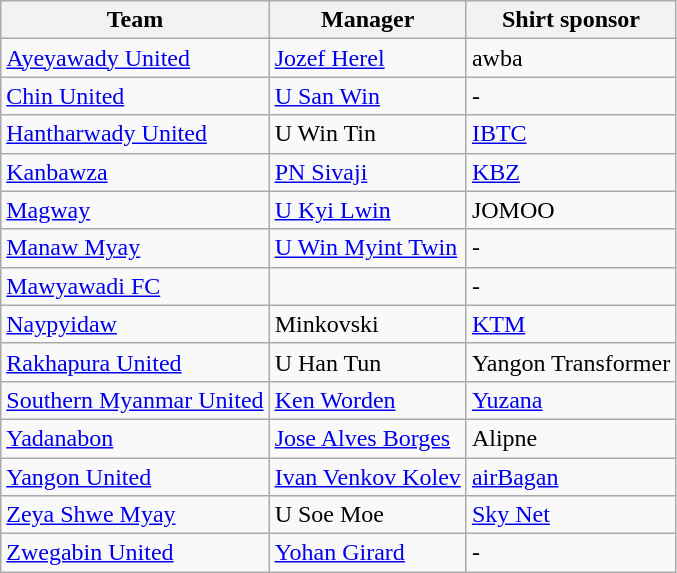<table class="wikitable sortable" style="text-align: left;">
<tr>
<th>Team</th>
<th>Manager</th>
<th>Shirt sponsor</th>
</tr>
<tr>
<td><a href='#'>Ayeyawady United</a></td>
<td> <a href='#'>Jozef Herel</a></td>
<td>awba</td>
</tr>
<tr>
<td><a href='#'>Chin United</a></td>
<td> <a href='#'>U San Win</a></td>
<td>-</td>
</tr>
<tr>
<td><a href='#'>Hantharwady United</a></td>
<td> U Win Tin</td>
<td><a href='#'>IBTC</a></td>
</tr>
<tr>
<td><a href='#'>Kanbawza</a></td>
<td> <a href='#'>PN Sivaji</a></td>
<td><a href='#'>KBZ</a></td>
</tr>
<tr>
<td><a href='#'>Magway</a></td>
<td> <a href='#'>U Kyi Lwin</a></td>
<td>JOMOO</td>
</tr>
<tr>
<td><a href='#'>Manaw Myay</a></td>
<td> <a href='#'>U Win Myint Twin</a></td>
<td>-</td>
</tr>
<tr>
<td><a href='#'>Mawyawadi FC</a></td>
<td></td>
<td>-</td>
</tr>
<tr>
<td><a href='#'>Naypyidaw</a></td>
<td> Minkovski</td>
<td><a href='#'>KTM</a></td>
</tr>
<tr>
<td><a href='#'>Rakhapura United</a></td>
<td> U Han Tun</td>
<td>Yangon Transformer</td>
</tr>
<tr>
<td><a href='#'>Southern Myanmar United</a></td>
<td> <a href='#'>Ken Worden</a></td>
<td><a href='#'>Yuzana</a></td>
</tr>
<tr>
<td><a href='#'>Yadanabon</a></td>
<td> <a href='#'>Jose Alves Borges</a></td>
<td>Alipne</td>
</tr>
<tr>
<td><a href='#'>Yangon United</a></td>
<td> <a href='#'>Ivan Venkov Kolev</a></td>
<td><a href='#'>airBagan</a></td>
</tr>
<tr>
<td><a href='#'>Zeya Shwe Myay</a></td>
<td> U Soe Moe</td>
<td><a href='#'>Sky Net</a></td>
</tr>
<tr>
<td><a href='#'>Zwegabin United</a></td>
<td> <a href='#'>Yohan Girard</a></td>
<td>-</td>
</tr>
</table>
